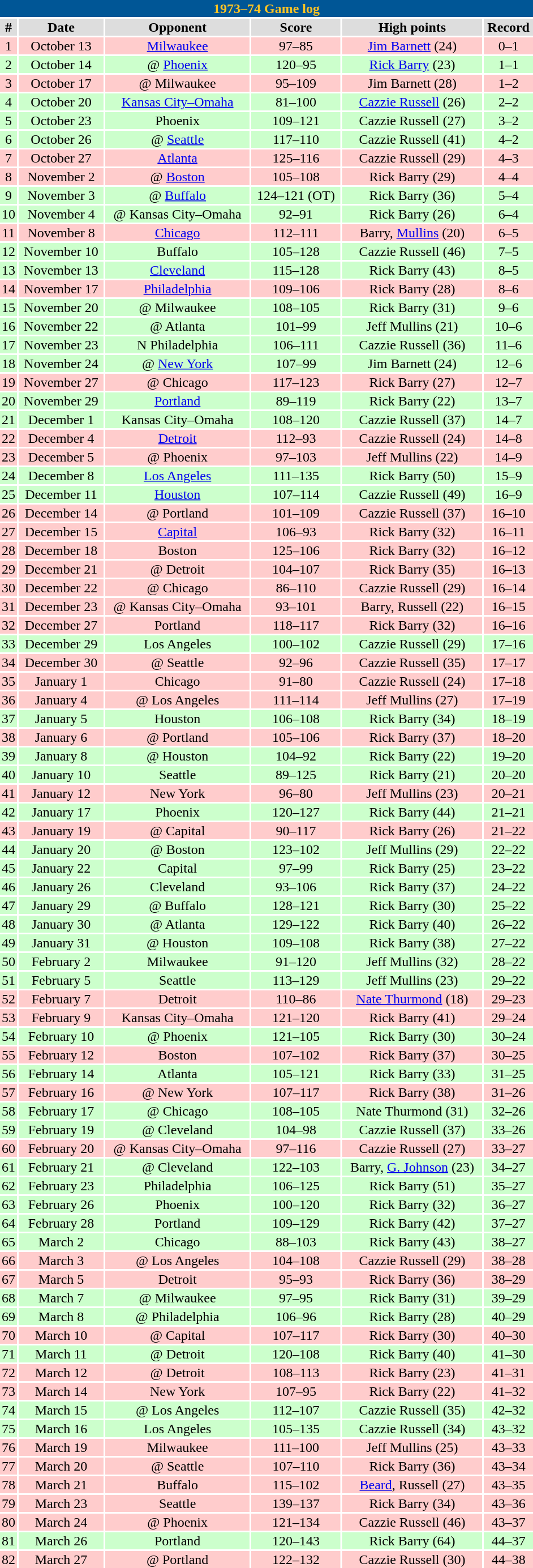<table class="toccolours collapsible" width=50% style="clear:both; margin:1.5em auto; text-align:center">
<tr>
<th colspan=11 style="background:#005696; color:#FFC423;">1973–74 Game log</th>
</tr>
<tr align="center" bgcolor="#dddddd">
<td><strong>#</strong></td>
<td><strong>Date</strong></td>
<td><strong>Opponent</strong></td>
<td><strong>Score</strong></td>
<td><strong>High points</strong></td>
<td><strong>Record</strong></td>
</tr>
<tr align="center" bgcolor="#ffcccc">
<td>1</td>
<td>October 13</td>
<td><a href='#'>Milwaukee</a></td>
<td>97–85</td>
<td><a href='#'>Jim Barnett</a> (24)</td>
<td>0–1</td>
</tr>
<tr align="center" bgcolor="#ccffcc">
<td>2</td>
<td>October 14</td>
<td>@ <a href='#'>Phoenix</a></td>
<td>120–95</td>
<td><a href='#'>Rick Barry</a> (23)</td>
<td>1–1</td>
</tr>
<tr align="center" bgcolor="#ffcccc">
<td>3</td>
<td>October 17</td>
<td>@ Milwaukee</td>
<td>95–109</td>
<td>Jim Barnett (28)</td>
<td>1–2</td>
</tr>
<tr align="center" bgcolor="#ccffcc">
<td>4</td>
<td>October 20</td>
<td><a href='#'>Kansas City–Omaha</a></td>
<td>81–100</td>
<td><a href='#'>Cazzie Russell</a> (26)</td>
<td>2–2</td>
</tr>
<tr align="center" bgcolor="#ccffcc">
<td>5</td>
<td>October 23</td>
<td>Phoenix</td>
<td>109–121</td>
<td>Cazzie Russell (27)</td>
<td>3–2</td>
</tr>
<tr align="center" bgcolor="#ccffcc">
<td>6</td>
<td>October 26</td>
<td>@ <a href='#'>Seattle</a></td>
<td>117–110</td>
<td>Cazzie Russell (41)</td>
<td>4–2</td>
</tr>
<tr align="center" bgcolor="#ffcccc">
<td>7</td>
<td>October 27</td>
<td><a href='#'>Atlanta</a></td>
<td>125–116</td>
<td>Cazzie Russell (29)</td>
<td>4–3</td>
</tr>
<tr align="center" bgcolor="#ffcccc">
<td>8</td>
<td>November 2</td>
<td>@ <a href='#'>Boston</a></td>
<td>105–108</td>
<td>Rick Barry (29)</td>
<td>4–4</td>
</tr>
<tr align="center" bgcolor="#ccffcc">
<td>9</td>
<td>November 3</td>
<td>@ <a href='#'>Buffalo</a></td>
<td>124–121 (OT)</td>
<td>Rick Barry (36)</td>
<td>5–4</td>
</tr>
<tr align="center" bgcolor="#ccffcc">
<td>10</td>
<td>November 4</td>
<td>@ Kansas City–Omaha</td>
<td>92–91</td>
<td>Rick Barry (26)</td>
<td>6–4</td>
</tr>
<tr align="center" bgcolor="#ffcccc">
<td>11</td>
<td>November 8</td>
<td><a href='#'>Chicago</a></td>
<td>112–111</td>
<td>Barry, <a href='#'>Mullins</a> (20)</td>
<td>6–5</td>
</tr>
<tr align="center" bgcolor="#ccffcc">
<td>12</td>
<td>November 10</td>
<td>Buffalo</td>
<td>105–128</td>
<td>Cazzie Russell (46)</td>
<td>7–5</td>
</tr>
<tr align="center" bgcolor="#ccffcc">
<td>13</td>
<td>November 13</td>
<td><a href='#'>Cleveland</a></td>
<td>115–128</td>
<td>Rick Barry (43)</td>
<td>8–5</td>
</tr>
<tr align="center" bgcolor="#ffcccc">
<td>14</td>
<td>November 17</td>
<td><a href='#'>Philadelphia</a></td>
<td>109–106</td>
<td>Rick Barry (28)</td>
<td>8–6</td>
</tr>
<tr align="center" bgcolor="#ccffcc">
<td>15</td>
<td>November 20</td>
<td>@ Milwaukee</td>
<td>108–105</td>
<td>Rick Barry (31)</td>
<td>9–6</td>
</tr>
<tr align="center" bgcolor="#ccffcc">
<td>16</td>
<td>November 22</td>
<td>@ Atlanta</td>
<td>101–99</td>
<td>Jeff Mullins (21)</td>
<td>10–6</td>
</tr>
<tr align="center" bgcolor="#ccffcc">
<td>17</td>
<td>November 23</td>
<td>N Philadelphia</td>
<td>106–111</td>
<td>Cazzie Russell (36)</td>
<td>11–6</td>
</tr>
<tr align="center" bgcolor="#ccffcc">
<td>18</td>
<td>November 24</td>
<td>@ <a href='#'>New York</a></td>
<td>107–99</td>
<td>Jim Barnett (24)</td>
<td>12–6</td>
</tr>
<tr align="center" bgcolor="#ffcccc">
<td>19</td>
<td>November 27</td>
<td>@ Chicago</td>
<td>117–123</td>
<td>Rick Barry (27)</td>
<td>12–7</td>
</tr>
<tr align="center" bgcolor="#ccffcc">
<td>20</td>
<td>November 29</td>
<td><a href='#'>Portland</a></td>
<td>89–119</td>
<td>Rick Barry (22)</td>
<td>13–7</td>
</tr>
<tr align="center" bgcolor="#ccffcc">
<td>21</td>
<td>December 1</td>
<td>Kansas City–Omaha</td>
<td>108–120</td>
<td>Cazzie Russell (37)</td>
<td>14–7</td>
</tr>
<tr align="center" bgcolor="#ffcccc">
<td>22</td>
<td>December 4</td>
<td><a href='#'>Detroit</a></td>
<td>112–93</td>
<td>Cazzie Russell (24)</td>
<td>14–8</td>
</tr>
<tr align="center" bgcolor="#ffcccc">
<td>23</td>
<td>December 5</td>
<td>@ Phoenix</td>
<td>97–103</td>
<td>Jeff Mullins (22)</td>
<td>14–9</td>
</tr>
<tr align="center" bgcolor="#ccffcc">
<td>24</td>
<td>December 8</td>
<td><a href='#'>Los Angeles</a></td>
<td>111–135</td>
<td>Rick Barry (50)</td>
<td>15–9</td>
</tr>
<tr align="center" bgcolor="#ccffcc">
<td>25</td>
<td>December 11</td>
<td><a href='#'>Houston</a></td>
<td>107–114</td>
<td>Cazzie Russell (49)</td>
<td>16–9</td>
</tr>
<tr align="center" bgcolor="#ffcccc">
<td>26</td>
<td>December 14</td>
<td>@ Portland</td>
<td>101–109</td>
<td>Cazzie Russell (37)</td>
<td>16–10</td>
</tr>
<tr align="center" bgcolor="#ffcccc">
<td>27</td>
<td>December 15</td>
<td><a href='#'>Capital</a></td>
<td>106–93</td>
<td>Rick Barry (32)</td>
<td>16–11</td>
</tr>
<tr align="center" bgcolor="#ffcccc">
<td>28</td>
<td>December 18</td>
<td>Boston</td>
<td>125–106</td>
<td>Rick Barry (32)</td>
<td>16–12</td>
</tr>
<tr align="center" bgcolor="#ffcccc">
<td>29</td>
<td>December 21</td>
<td>@ Detroit</td>
<td>104–107</td>
<td>Rick Barry (35)</td>
<td>16–13</td>
</tr>
<tr align="center" bgcolor="#ffcccc">
<td>30</td>
<td>December 22</td>
<td>@ Chicago</td>
<td>86–110</td>
<td>Cazzie Russell (29)</td>
<td>16–14</td>
</tr>
<tr align="center" bgcolor="#ffcccc">
<td>31</td>
<td>December 23</td>
<td>@ Kansas City–Omaha</td>
<td>93–101</td>
<td>Barry, Russell (22)</td>
<td>16–15</td>
</tr>
<tr align="center" bgcolor="#ffcccc">
<td>32</td>
<td>December 27</td>
<td>Portland</td>
<td>118–117</td>
<td>Rick Barry (32)</td>
<td>16–16</td>
</tr>
<tr align="center" bgcolor="#ccffcc">
<td>33</td>
<td>December 29</td>
<td>Los Angeles</td>
<td>100–102</td>
<td>Cazzie Russell (29)</td>
<td>17–16</td>
</tr>
<tr align="center" bgcolor="#ffcccc">
<td>34</td>
<td>December 30</td>
<td>@ Seattle</td>
<td>92–96</td>
<td>Cazzie Russell (35)</td>
<td>17–17</td>
</tr>
<tr align="center" bgcolor="#ffcccc">
<td>35</td>
<td>January 1</td>
<td>Chicago</td>
<td>91–80</td>
<td>Cazzie Russell (24)</td>
<td>17–18</td>
</tr>
<tr align="center" bgcolor="#ffcccc">
<td>36</td>
<td>January 4</td>
<td>@ Los Angeles</td>
<td>111–114</td>
<td>Jeff Mullins (27)</td>
<td>17–19</td>
</tr>
<tr align="center" bgcolor="#ccffcc">
<td>37</td>
<td>January 5</td>
<td>Houston</td>
<td>106–108</td>
<td>Rick Barry (34)</td>
<td>18–19</td>
</tr>
<tr align="center" bgcolor="#ffcccc">
<td>38</td>
<td>January 6</td>
<td>@ Portland</td>
<td>105–106</td>
<td>Rick Barry (37)</td>
<td>18–20</td>
</tr>
<tr align="center" bgcolor="#ccffcc">
<td>39</td>
<td>January 8</td>
<td>@ Houston</td>
<td>104–92</td>
<td>Rick Barry (22)</td>
<td>19–20</td>
</tr>
<tr align="center" bgcolor="#ccffcc">
<td>40</td>
<td>January 10</td>
<td>Seattle</td>
<td>89–125</td>
<td>Rick Barry (21)</td>
<td>20–20</td>
</tr>
<tr align="center" bgcolor="#ffcccc">
<td>41</td>
<td>January 12</td>
<td>New York</td>
<td>96–80</td>
<td>Jeff Mullins (23)</td>
<td>20–21</td>
</tr>
<tr align="center" bgcolor="#ccffcc">
<td>42</td>
<td>January 17</td>
<td>Phoenix</td>
<td>120–127</td>
<td>Rick Barry (44)</td>
<td>21–21</td>
</tr>
<tr align="center" bgcolor="#ffcccc">
<td>43</td>
<td>January 19</td>
<td>@ Capital</td>
<td>90–117</td>
<td>Rick Barry (26)</td>
<td>21–22</td>
</tr>
<tr align="center" bgcolor="#ccffcc">
<td>44</td>
<td>January 20</td>
<td>@ Boston</td>
<td>123–102</td>
<td>Jeff Mullins (29)</td>
<td>22–22</td>
</tr>
<tr align="center" bgcolor="#ccffcc">
<td>45</td>
<td>January 22</td>
<td>Capital</td>
<td>97–99</td>
<td>Rick Barry (25)</td>
<td>23–22</td>
</tr>
<tr align="center" bgcolor="#ccffcc">
<td>46</td>
<td>January 26</td>
<td>Cleveland</td>
<td>93–106</td>
<td>Rick Barry (37)</td>
<td>24–22</td>
</tr>
<tr align="center" bgcolor="#ccffcc">
<td>47</td>
<td>January 29</td>
<td>@ Buffalo</td>
<td>128–121</td>
<td>Rick Barry (30)</td>
<td>25–22</td>
</tr>
<tr align="center" bgcolor="#ccffcc">
<td>48</td>
<td>January 30</td>
<td>@ Atlanta</td>
<td>129–122</td>
<td>Rick Barry (40)</td>
<td>26–22</td>
</tr>
<tr align="center" bgcolor="#ccffcc">
<td>49</td>
<td>January 31</td>
<td>@ Houston</td>
<td>109–108</td>
<td>Rick Barry (38)</td>
<td>27–22</td>
</tr>
<tr align="center" bgcolor="#ccffcc">
<td>50</td>
<td>February 2</td>
<td>Milwaukee</td>
<td>91–120</td>
<td>Jeff Mullins (32)</td>
<td>28–22</td>
</tr>
<tr align="center" bgcolor="#ccffcc">
<td>51</td>
<td>February 5</td>
<td>Seattle</td>
<td>113–129</td>
<td>Jeff Mullins (23)</td>
<td>29–22</td>
</tr>
<tr align="center" bgcolor="#ffcccc">
<td>52</td>
<td>February 7</td>
<td>Detroit</td>
<td>110–86</td>
<td><a href='#'>Nate Thurmond</a> (18)</td>
<td>29–23</td>
</tr>
<tr align="center" bgcolor="#ffcccc">
<td>53</td>
<td>February 9</td>
<td>Kansas City–Omaha</td>
<td>121–120</td>
<td>Rick Barry (41)</td>
<td>29–24</td>
</tr>
<tr align="center" bgcolor="#ccffcc">
<td>54</td>
<td>February 10</td>
<td>@ Phoenix</td>
<td>121–105</td>
<td>Rick Barry (30)</td>
<td>30–24</td>
</tr>
<tr align="center" bgcolor="#ffcccc">
<td>55</td>
<td>February 12</td>
<td>Boston</td>
<td>107–102</td>
<td>Rick Barry (37)</td>
<td>30–25</td>
</tr>
<tr align="center" bgcolor="#ccffcc">
<td>56</td>
<td>February 14</td>
<td>Atlanta</td>
<td>105–121</td>
<td>Rick Barry (33)</td>
<td>31–25</td>
</tr>
<tr align="center" bgcolor="#ffcccc">
<td>57</td>
<td>February 16</td>
<td>@ New York</td>
<td>107–117</td>
<td>Rick Barry (38)</td>
<td>31–26</td>
</tr>
<tr align="center" bgcolor="#ccffcc">
<td>58</td>
<td>February 17</td>
<td>@ Chicago</td>
<td>108–105</td>
<td>Nate Thurmond (31)</td>
<td>32–26</td>
</tr>
<tr align="center" bgcolor="#ccffcc">
<td>59</td>
<td>February 19</td>
<td>@ Cleveland</td>
<td>104–98</td>
<td>Cazzie Russell (37)</td>
<td>33–26</td>
</tr>
<tr align="center" bgcolor="#ffcccc">
<td>60</td>
<td>February 20</td>
<td>@ Kansas City–Omaha</td>
<td>97–116</td>
<td>Cazzie Russell (27)</td>
<td>33–27</td>
</tr>
<tr align="center" bgcolor="#ccffcc">
<td>61</td>
<td>February 21</td>
<td>@ Cleveland</td>
<td>122–103</td>
<td>Barry, <a href='#'>G. Johnson</a> (23)</td>
<td>34–27</td>
</tr>
<tr align="center" bgcolor="#ccffcc">
<td>62</td>
<td>February 23</td>
<td>Philadelphia</td>
<td>106–125</td>
<td>Rick Barry (51)</td>
<td>35–27</td>
</tr>
<tr align="center" bgcolor="#ccffcc">
<td>63</td>
<td>February 26</td>
<td>Phoenix</td>
<td>100–120</td>
<td>Rick Barry (32)</td>
<td>36–27</td>
</tr>
<tr align="center" bgcolor="#ccffcc">
<td>64</td>
<td>February 28</td>
<td>Portland</td>
<td>109–129</td>
<td>Rick Barry (42)</td>
<td>37–27</td>
</tr>
<tr align="center" bgcolor="#ccffcc">
<td>65</td>
<td>March 2</td>
<td>Chicago</td>
<td>88–103</td>
<td>Rick Barry (43)</td>
<td>38–27</td>
</tr>
<tr align="center" bgcolor="#ffcccc">
<td>66</td>
<td>March 3</td>
<td>@ Los Angeles</td>
<td>104–108</td>
<td>Cazzie Russell (29)</td>
<td>38–28</td>
</tr>
<tr align="center" bgcolor="#ffcccc">
<td>67</td>
<td>March 5</td>
<td>Detroit</td>
<td>95–93</td>
<td>Rick Barry (36)</td>
<td>38–29</td>
</tr>
<tr align="center" bgcolor="#ccffcc">
<td>68</td>
<td>March 7</td>
<td>@ Milwaukee</td>
<td>97–95</td>
<td>Rick Barry (31)</td>
<td>39–29</td>
</tr>
<tr align="center" bgcolor="#ccffcc">
<td>69</td>
<td>March 8</td>
<td>@ Philadelphia</td>
<td>106–96</td>
<td>Rick Barry (28)</td>
<td>40–29</td>
</tr>
<tr align="center" bgcolor="#ffcccc">
<td>70</td>
<td>March 10</td>
<td>@ Capital</td>
<td>107–117</td>
<td>Rick Barry (30)</td>
<td>40–30</td>
</tr>
<tr align="center" bgcolor="#ccffcc">
<td>71</td>
<td>March 11</td>
<td>@ Detroit</td>
<td>120–108</td>
<td>Rick Barry (40)</td>
<td>41–30</td>
</tr>
<tr align="center" bgcolor="#ffcccc">
<td>72</td>
<td>March 12</td>
<td>@ Detroit</td>
<td>108–113</td>
<td>Rick Barry (23)</td>
<td>41–31</td>
</tr>
<tr align="center" bgcolor="#ffcccc">
<td>73</td>
<td>March 14</td>
<td>New York</td>
<td>107–95</td>
<td>Rick Barry (22)</td>
<td>41–32</td>
</tr>
<tr align="center" bgcolor="#ccffcc">
<td>74</td>
<td>March 15</td>
<td>@ Los Angeles</td>
<td>112–107</td>
<td>Cazzie Russell (35)</td>
<td>42–32</td>
</tr>
<tr align="center" bgcolor="#ccffcc">
<td>75</td>
<td>March 16</td>
<td>Los Angeles</td>
<td>105–135</td>
<td>Cazzie Russell (34)</td>
<td>43–32</td>
</tr>
<tr align="center" bgcolor="#ffcccc">
<td>76</td>
<td>March 19</td>
<td>Milwaukee</td>
<td>111–100</td>
<td>Jeff Mullins (25)</td>
<td>43–33</td>
</tr>
<tr align="center" bgcolor="#ffcccc">
<td>77</td>
<td>March 20</td>
<td>@ Seattle</td>
<td>107–110</td>
<td>Rick Barry (36)</td>
<td>43–34</td>
</tr>
<tr align="center" bgcolor="#ffcccc">
<td>78</td>
<td>March 21</td>
<td>Buffalo</td>
<td>115–102</td>
<td><a href='#'>Beard</a>, Russell (27)</td>
<td>43–35</td>
</tr>
<tr align="center" bgcolor="#ffcccc">
<td>79</td>
<td>March 23</td>
<td>Seattle</td>
<td>139–137</td>
<td>Rick Barry (34)</td>
<td>43–36</td>
</tr>
<tr align="center" bgcolor="#ffcccc">
<td>80</td>
<td>March 24</td>
<td>@ Phoenix</td>
<td>121–134</td>
<td>Cazzie Russell (46)</td>
<td>43–37</td>
</tr>
<tr align="center" bgcolor="#ccffcc">
<td>81</td>
<td>March 26</td>
<td>Portland</td>
<td>120–143</td>
<td>Rick Barry (64)</td>
<td>44–37</td>
</tr>
<tr align="center" bgcolor="#ffcccc">
<td>82</td>
<td>March 27</td>
<td>@ Portland</td>
<td>122–132</td>
<td>Cazzie Russell (30)</td>
<td>44–38</td>
</tr>
</table>
